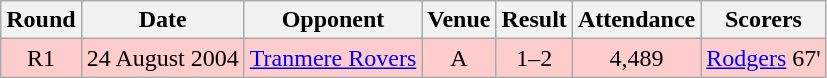<table class="wikitable" style="text-align:center;">
<tr>
<th>Round</th>
<th>Date</th>
<th>Opponent</th>
<th>Venue</th>
<th>Result</th>
<th>Attendance</th>
<th>Scorers</th>
</tr>
<tr style="background: #FFCCCC;">
<td>R1</td>
<td>24 August 2004</td>
<td><a href='#'>Tranmere Rovers</a></td>
<td>A</td>
<td>1–2</td>
<td>4,489</td>
<td><a href='#'>Rodgers</a> 67'</td>
</tr>
</table>
